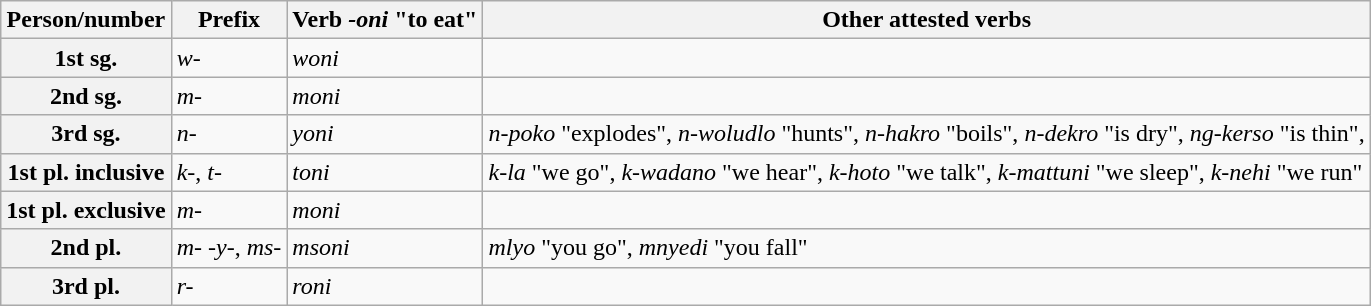<table class="wikitable">
<tr>
<th>Person/number</th>
<th>Prefix</th>
<th>Verb <em>-oni</em> "to eat"</th>
<th>Other attested verbs</th>
</tr>
<tr>
<th>1st sg.</th>
<td><em>w-</em></td>
<td><em>woni</em></td>
<td></td>
</tr>
<tr>
<th>2nd sg.</th>
<td><em>m-</em></td>
<td><em>moni</em></td>
<td></td>
</tr>
<tr>
<th>3rd sg.</th>
<td><em>n-</em> </td>
<td><em>yoni</em></td>
<td><em>n-poko</em> "explodes", <em>n-woludlo</em> "hunts", <em>n-hakro</em> "boils", <em>n-dekro</em> "is dry", <em>ng-kerso</em> "is thin",</td>
</tr>
<tr>
<th>1st pl. inclusive</th>
<td><em>k-</em>, <em>t-</em></td>
<td><em>toni</em></td>
<td><em>k-la</em> "we go", <em>k-wadano</em> "we hear", <em>k-hoto</em> "we talk", <em>k-mattuni</em> "we sleep", <em>k-nehi</em> "we run"</td>
</tr>
<tr>
<th>1st pl. exclusive</th>
<td><em>m-</em></td>
<td><em>moni</em></td>
<td></td>
</tr>
<tr>
<th>2nd pl.</th>
<td><em>m- -y-</em>, <em>ms-</em></td>
<td><em>msoni</em></td>
<td><em>mlyo</em> "you go", <em>mnyedi</em> "you fall"</td>
</tr>
<tr>
<th>3rd pl.</th>
<td><em>r-</em></td>
<td><em>roni</em></td>
<td></td>
</tr>
</table>
